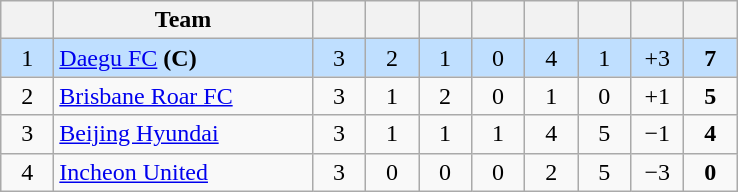<table class="wikitable" style="text-align: center;">
<tr>
<th width=28></th>
<th width=165>Team</th>
<th width=28></th>
<th width=28></th>
<th width=28></th>
<th width=28></th>
<th width=28></th>
<th width=28></th>
<th width=28></th>
<th width=28></th>
</tr>
<tr style="background: #bfdfff;">
<td>1</td>
<td align=left> <a href='#'>Daegu FC</a> <strong>(C)</strong></td>
<td>3</td>
<td>2</td>
<td>1</td>
<td>0</td>
<td>4</td>
<td>1</td>
<td>+3</td>
<td><strong>7</strong></td>
</tr>
<tr>
<td>2</td>
<td align=left> <a href='#'>Brisbane Roar FC</a></td>
<td>3</td>
<td>1</td>
<td>2</td>
<td>0</td>
<td>1</td>
<td>0</td>
<td>+1</td>
<td><strong>5</strong></td>
</tr>
<tr>
<td>3</td>
<td align=left> <a href='#'>Beijing Hyundai</a></td>
<td>3</td>
<td>1</td>
<td>1</td>
<td>1</td>
<td>4</td>
<td>5</td>
<td>−1</td>
<td><strong>4</strong></td>
</tr>
<tr>
<td>4</td>
<td align=left> <a href='#'>Incheon United</a></td>
<td>3</td>
<td>0</td>
<td>0</td>
<td>0</td>
<td>2</td>
<td>5</td>
<td>−3</td>
<td><strong>0</strong></td>
</tr>
</table>
